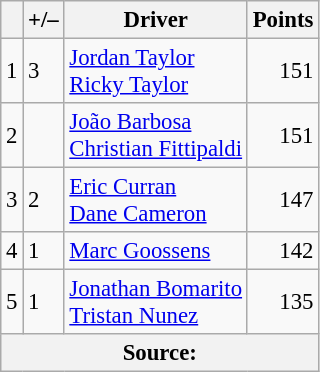<table class="wikitable" style="font-size: 95%;">
<tr>
<th scope="col"></th>
<th scope="col">+/–</th>
<th scope="col">Driver</th>
<th scope="col">Points</th>
</tr>
<tr>
<td align=center>1</td>
<td align="left"> 3</td>
<td> <a href='#'>Jordan Taylor</a><br> <a href='#'>Ricky Taylor</a></td>
<td align=right>151</td>
</tr>
<tr>
<td align=center>2</td>
<td align="left"></td>
<td> <a href='#'>João Barbosa</a><br> <a href='#'>Christian Fittipaldi</a></td>
<td align=right>151</td>
</tr>
<tr>
<td align=center>3</td>
<td align="left"> 2</td>
<td> <a href='#'>Eric Curran</a><br> <a href='#'>Dane Cameron</a></td>
<td align=right>147</td>
</tr>
<tr>
<td align=center>4</td>
<td align="left"> 1</td>
<td> <a href='#'>Marc Goossens</a></td>
<td align=right>142</td>
</tr>
<tr>
<td align=center>5</td>
<td align="left"> 1</td>
<td> <a href='#'>Jonathan Bomarito</a><br> <a href='#'>Tristan Nunez</a></td>
<td align=right>135</td>
</tr>
<tr>
<th colspan=5>Source:</th>
</tr>
</table>
